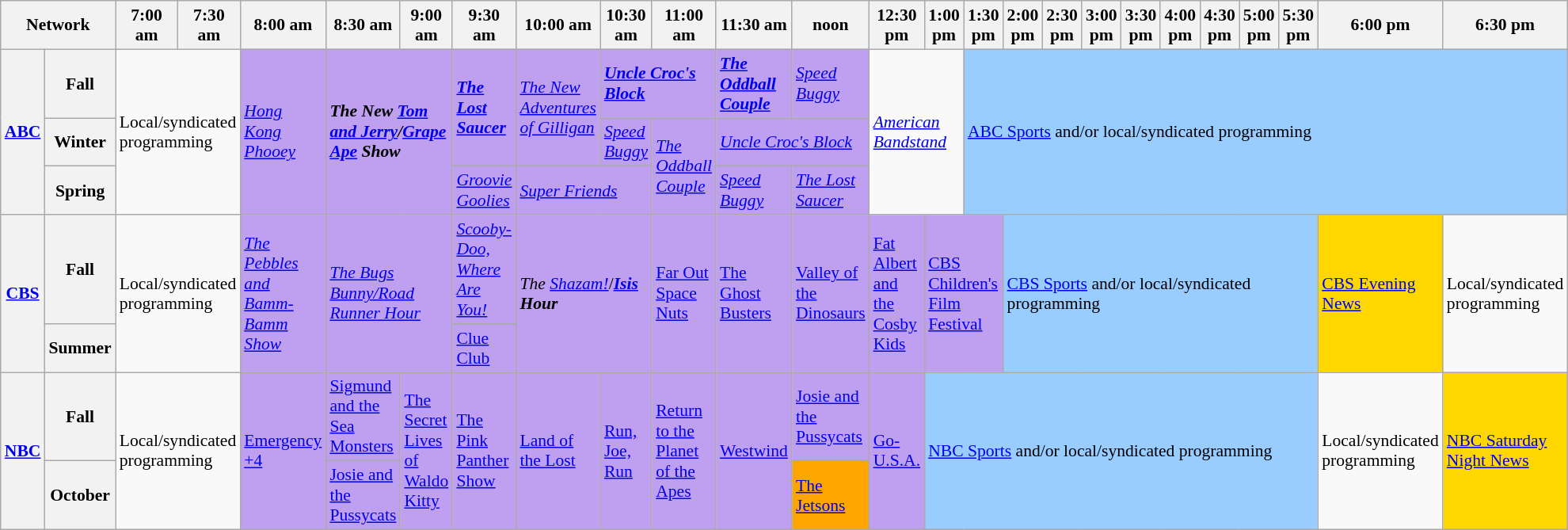<table class=wikitable style="font-size:90%">
<tr>
<th width="1.5%" bgcolor="#C0C0C0" colspan="2">Network</th>
<th width="4%" bgcolor="#C0C0C0">7:00 am</th>
<th width="4%" bgcolor="#C0C0C0">7:30 am</th>
<th width="4%" bgcolor="#C0C0C0">8:00 am</th>
<th width="4%" bgcolor="#C0C0C0">8:30 am</th>
<th width="4%" bgcolor="#C0C0C0">9:00 am</th>
<th width="4%" bgcolor="#C0C0C0">9:30 am</th>
<th width="4%" bgcolor="#C0C0C0">10:00 am</th>
<th width="4%" bgcolor="#C0C0C0">10:30 am</th>
<th width="4%" bgcolor="#C0C0C0">11:00 am</th>
<th width="4%" bgcolor="#C0C0C0">11:30 am</th>
<th width="4%" bgcolor="#C0C0C0">noon</th>
<th width="4%" bgcolor="#C0C0C0">12:30 pm</th>
<th width="4%" bgcolor="#C0C0C0">1:00 pm</th>
<th width="4%" bgcolor="#C0C0C0">1:30 pm</th>
<th width="4%" bgcolor="#C0C0C0">2:00 pm</th>
<th width="4%" bgcolor="#C0C0C0">2:30 pm</th>
<th width="4%" bgcolor="#C0C0C0">3:00 pm</th>
<th width="4%" bgcolor="#C0C0C0">3:30 pm</th>
<th width="4%" bgcolor="#C0C0C0">4:00 pm</th>
<th width="4%" bgcolor="#C0C0C0">4:30 pm</th>
<th width="4%" bgcolor="#C0C0C0">5:00 pm</th>
<th width="4%" bgcolor="#C0C0C0">5:30 pm</th>
<th width="4%" bgcolor="#C0C0C0">6:00 pm</th>
<th width="4%" bgcolor="#C0C0C0">6:30 pm</th>
</tr>
<tr>
<th rowspan="3" bgcolor="#C0C0C0"><a href='#'>ABC</a></th>
<th>Fall</th>
<td colspan="2" rowspan="3">Local/syndicated programming</td>
<td rowspan="3" bgcolor="bf9fef"><em><a href='#'>Hong Kong Phooey</a></em> </td>
<td colspan="2" rowspan="3" bgcolor="bf9fef"><strong><em>The New <a href='#'>Tom and Jerry</a>/<a href='#'>Grape Ape</a> Show</em></strong></td>
<td rowspan="2" bgcolor="bf9fef"><strong><em><a href='#'>The Lost Saucer</a></em></strong></td>
<td rowspan="2" bgcolor="bf9fef"><em><a href='#'>The New Adventures of Gilligan</a></em></td>
<td colspan="2" bgcolor="bf9fef"><strong><em><a href='#'>Uncle Croc's Block</a></em></strong></td>
<td bgcolor="bf9fef"><strong><em><a href='#'>The Oddball Couple</a></em></strong></td>
<td bgcolor="bf9fef"><em><a href='#'>Speed Buggy</a></em> </td>
<td colspan="2" rowspan="3"><em><a href='#'>American Bandstand</a></em></td>
<td colspan="13" rowspan="3" bgcolor="99ccff"><a href='#'>ABC Sports</a> and/or local/syndicated programming</td>
</tr>
<tr>
<th>Winter</th>
<td bgcolor="bf9fef"><em><a href='#'>Speed Buggy</a></em> </td>
<td rowspan="2" bgcolor="bf9fef"><em><a href='#'>The Oddball Couple</a></em></td>
<td colspan="2" bgcolor="bf9fef"><em><a href='#'>Uncle Croc's Block</a></em></td>
</tr>
<tr>
<th>Spring</th>
<td bgcolor="bf9fef"><em><a href='#'>Groovie Goolies</a></em> </td>
<td colspan="2" bgcolor="bf9fef"><em><a href='#'>Super Friends</a></em> </td>
<td bgcolor="bf9fef"><em><a href='#'>Speed Buggy</a></em> </td>
<td bgcolor="bf9fef"><em><a href='#'>The Lost Saucer</a></em></td>
</tr>
<tr>
<th rowspan="2" bgcolor="#C0C0C0"><a href='#'>CBS</a></th>
<th>Fall</th>
<td colspan="2" rowspan="2">Local/syndicated programming</td>
<td rowspan="2" bgcolor="bf9fef"><em><a href='#'>The Pebbles and Bamm-Bamm Show</a></em> </td>
<td colspan="2" rowspan="2" bgcolor="bf9fef"><em><a href='#'>The Bugs Bunny/Road Runner Hour</a></em></td>
<td bgcolor="bf9fef"><em><a href='#'>Scooby-Doo, Where Are You!</a></em> </td>
<td colspan="2" rowspan="2" bgcolor="bf9fef"><em>The <a href='#'>Shazam!</a></em>/<strong><em><a href='#'>Isis</a><strong> Hour<em></td>
<td rowspan="2" bgcolor="bf9fef"></em></strong><a href='#'>Far Out Space Nuts</a><strong><em></td>
<td rowspan="2" bgcolor="bf9fef"></em></strong><a href='#'>The Ghost Busters</a><strong><em></td>
<td rowspan="2" bgcolor="bf9fef"></em><a href='#'>Valley of the Dinosaurs</a><em> </td>
<td rowspan="2" bgcolor="bf9fef"></em><a href='#'>Fat Albert and the Cosby Kids</a><em></td>
<td colspan="2" rowspan="2" bgcolor="bf9fef"></em><a href='#'>CBS Children's Film Festival</a><em></td>
<td colspan="8" rowspan="2" bgcolor="99ccff"><a href='#'>CBS Sports</a> and/or local/syndicated programming</td>
<td rowspan="2" bgcolor="gold"></em><a href='#'>CBS Evening News</a><em></td>
<td rowspan="2">Local/syndicated programming</td>
</tr>
<tr>
<th>Summer</th>
<td bgcolor="bf9fef"></em></strong><a href='#'>Clue Club</a><strong><em></td>
</tr>
<tr>
<th rowspan="2" bgcolor="#C0C0C0"><a href='#'>NBC</a></th>
<th>Fall</th>
<td colspan="2" rowspan="2">Local/syndicated programming</td>
<td rowspan="2" bgcolor="bf9fef"></em><a href='#'>Emergency +4</a><em> </td>
<td bgcolor="bf9fef"></em><a href='#'>Sigmund and the Sea Monsters</a><em></td>
<td rowspan="2" bgcolor="bf9fef"></em></strong><a href='#'>The Secret Lives of Waldo Kitty</a><strong><em></td>
<td rowspan="2" bgcolor="bf9fef"></em><a href='#'>The Pink Panther Show</a><em></td>
<td bgcolor="bf9fef" rowspan=2></em><a href='#'>Land of the Lost</a><em></td>
<td bgcolor="bf9fef" rowspan=2></em><a href='#'>Run, Joe, Run</a><em></td>
<td bgcolor="bf9fef" rowspan=2></em></strong><a href='#'>Return to the Planet of the Apes</a><strong><em></td>
<td bgcolor="bf9fef" rowspan=2></em></strong><a href='#'>Westwind</a><strong><em></td>
<td bgcolor="bf9fef"></em><a href='#'>Josie and the Pussycats</a><em> </td>
<td rowspan="2" bgcolor="bf9fef"></em><a href='#'>Go-U.S.A.</a><em></td>
<td colspan="10" rowspan="2" bgcolor="99ccff"><a href='#'>NBC Sports</a> and/or local/syndicated programming</td>
<td rowspan="2">Local/syndicated programming</td>
<td rowspan="2" bgcolor="gold"></em><a href='#'>NBC Saturday Night News</a><em></td>
</tr>
<tr>
<th>October</th>
<td bgcolor="bf9fef"></em><a href='#'>Josie and the Pussycats</a><em> </td>
<td bgcolor="orange"></em><a href='#'>The Jetsons</a><em> </td>
</tr>
</table>
